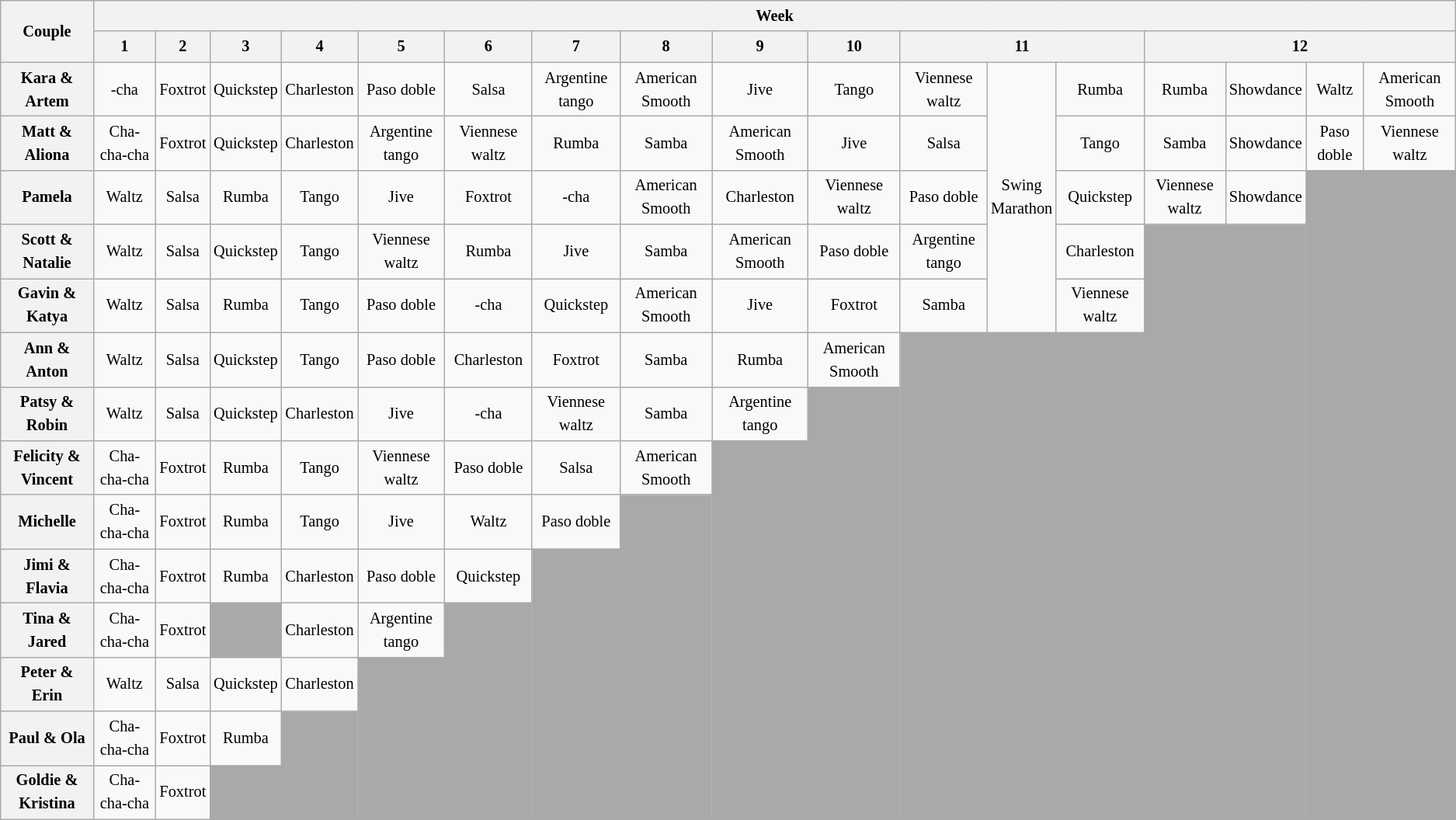<table class="wikitable unsortable" style="text-align:center; font-size:85%; line-height:20px">
<tr>
<th rowspan="2">Couple</th>
<th colspan="17">Week</th>
</tr>
<tr>
<th scope="col">1</th>
<th scope="col">2</th>
<th scope="col">3</th>
<th scope="col">4</th>
<th scope="col">5</th>
<th scope="col">6</th>
<th scope="col">7</th>
<th scope="col">8</th>
<th scope="col">9</th>
<th scope="col">10</th>
<th scope="col" colspan=3>11</th>
<th scope="col" colspan=4>12</th>
</tr>
<tr>
<th scope="row">Kara & Artem</th>
<td>-cha</td>
<td>Foxtrot</td>
<td>Quickstep</td>
<td>Charleston</td>
<td>Paso doble</td>
<td>Salsa</td>
<td>Argentine tango</td>
<td>American Smooth</td>
<td>Jive</td>
<td>Tango</td>
<td>Viennese waltz</td>
<td rowspan="5">Swing<br>Marathon</td>
<td>Rumba</td>
<td>Rumba</td>
<td>Showdance</td>
<td>Waltz</td>
<td>American Smooth</td>
</tr>
<tr>
<th scope="row">Matt & Aliona</th>
<td>Cha-cha-cha</td>
<td>Foxtrot</td>
<td>Quickstep</td>
<td>Charleston</td>
<td>Argentine tango</td>
<td>Viennese waltz</td>
<td>Rumba</td>
<td>Samba</td>
<td>American Smooth</td>
<td>Jive</td>
<td>Salsa</td>
<td>Tango</td>
<td>Samba</td>
<td>Showdance</td>
<td>Paso doble</td>
<td>Viennese waltz</td>
</tr>
<tr>
<th scope="row">Pamela </th>
<td>Waltz</td>
<td>Salsa</td>
<td>Rumba</td>
<td>Tango</td>
<td>Jive</td>
<td>Foxtrot</td>
<td>-cha</td>
<td>American Smooth</td>
<td>Charleston</td>
<td>Viennese waltz</td>
<td>Paso doble</td>
<td>Quickstep</td>
<td>Viennese waltz</td>
<td>Showdance</td>
<td colspan="2" rowspan="12" bgcolor="darkgrey"></td>
</tr>
<tr>
<th scope="row">Scott & Natalie</th>
<td>Waltz</td>
<td>Salsa</td>
<td>Quickstep</td>
<td>Tango</td>
<td>Viennese waltz</td>
<td>Rumba</td>
<td>Jive</td>
<td>Samba</td>
<td>American Smooth</td>
<td>Paso doble</td>
<td>Argentine tango</td>
<td>Charleston</td>
<td colspan="2" rowspan="11" bgcolor="darkgrey"></td>
</tr>
<tr>
<th scope="row">Gavin & Katya</th>
<td>Waltz</td>
<td>Salsa</td>
<td>Rumba</td>
<td>Tango</td>
<td>Paso doble</td>
<td>-cha</td>
<td>Quickstep</td>
<td>American Smooth</td>
<td>Jive</td>
<td>Foxtrot</td>
<td>Samba</td>
<td>Viennese waltz</td>
</tr>
<tr>
<th scope="row">Ann & Anton</th>
<td>Waltz</td>
<td>Salsa</td>
<td>Quickstep</td>
<td>Tango</td>
<td>Paso doble</td>
<td>Charleston</td>
<td>Foxtrot</td>
<td>Samba</td>
<td>Rumba</td>
<td>American Smooth</td>
<td colspan="3" rowspan="9" bgcolor="darkgrey"></td>
</tr>
<tr>
<th scope="row">Patsy & Robin</th>
<td>Waltz</td>
<td>Salsa</td>
<td>Quickstep</td>
<td>Charleston</td>
<td>Jive</td>
<td>-cha</td>
<td>Viennese waltz</td>
<td>Samba</td>
<td>Argentine tango</td>
<td rowspan="8" bgcolor="darkgrey"></td>
</tr>
<tr>
<th scope="row">Felicity & Vincent</th>
<td>Cha-cha-cha</td>
<td>Foxtrot</td>
<td>Rumba</td>
<td>Tango</td>
<td>Viennese waltz</td>
<td>Paso doble</td>
<td>Salsa</td>
<td>American Smooth</td>
<td rowspan="7" bgcolor="darkgrey"></td>
</tr>
<tr>
<th scope="row">Michelle </th>
<td>Cha-cha-cha</td>
<td>Foxtrot</td>
<td>Rumba</td>
<td>Tango</td>
<td>Jive</td>
<td>Waltz</td>
<td>Paso doble</td>
<td rowspan="6" bgcolor="darkgrey"></td>
</tr>
<tr>
<th scope="row">Jimi & Flavia</th>
<td>Cha-cha-cha</td>
<td>Foxtrot</td>
<td>Rumba</td>
<td>Charleston</td>
<td>Paso doble</td>
<td>Quickstep</td>
<td rowspan="5" bgcolor="darkgrey"></td>
</tr>
<tr>
<th scope="row">Tina & Jared</th>
<td>Cha-cha-cha</td>
<td>Foxtrot</td>
<td bgcolor="darkgray"></td>
<td>Charleston</td>
<td>Argentine tango</td>
<td rowspan="4" bgcolor="darkgrey"></td>
</tr>
<tr>
<th scope="row">Peter & Erin</th>
<td>Waltz</td>
<td>Salsa</td>
<td>Quickstep</td>
<td>Charleston</td>
<td rowspan="3" bgcolor="darkgrey"></td>
</tr>
<tr>
<th scope="row">Paul & Ola</th>
<td>Cha-cha-cha</td>
<td>Foxtrot</td>
<td>Rumba</td>
<td rowspan="2" bgcolor="darkgrey"></td>
</tr>
<tr>
<th scope="row">Goldie & Kristina</th>
<td>Cha-cha-cha</td>
<td>Foxtrot</td>
<td bgcolor="darkgrey"></td>
</tr>
</table>
